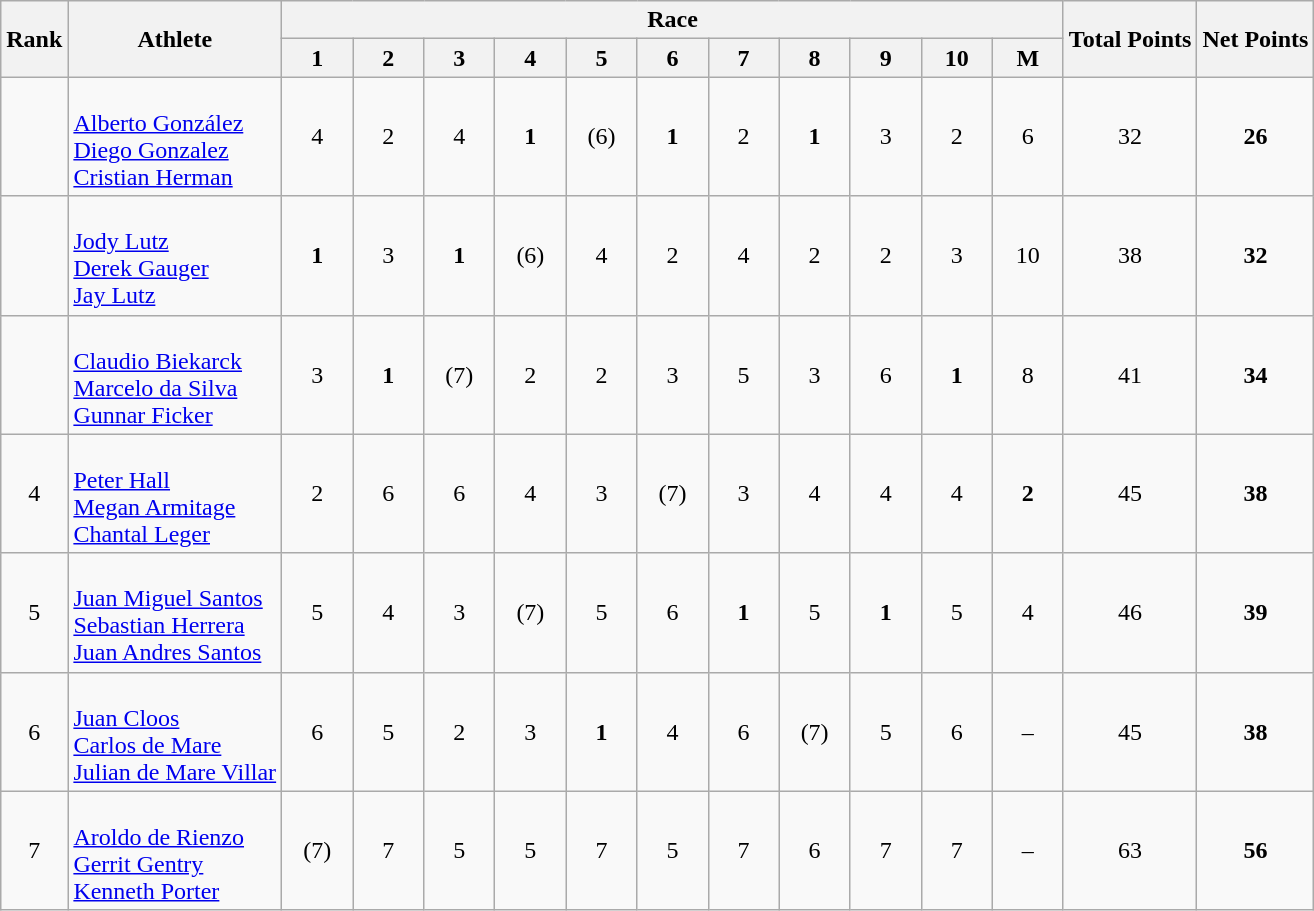<table class="wikitable" style="text-align:center">
<tr>
<th rowspan="2">Rank</th>
<th rowspan="2">Athlete</th>
<th colspan="11">Race</th>
<th rowspan="2">Total Points</th>
<th rowspan="2">Net Points</th>
</tr>
<tr>
<th width=40>1</th>
<th width=40>2</th>
<th width=40>3</th>
<th width=40>4</th>
<th width=40>5</th>
<th width=40>6</th>
<th width=40>7</th>
<th width=40>8</th>
<th width=40>9</th>
<th width=40>10</th>
<th width=40>M</th>
</tr>
<tr>
<td></td>
<td align=left> <br> <a href='#'>Alberto González</a><br><a href='#'>Diego Gonzalez</a> <br> <a href='#'>Cristian Herman</a></td>
<td>4</td>
<td>2</td>
<td>4</td>
<td><strong>1</strong></td>
<td>(6)</td>
<td><strong>1</strong></td>
<td>2</td>
<td><strong>1</strong></td>
<td>3</td>
<td>2</td>
<td>6</td>
<td align="center">32</td>
<td align="center"><strong>26</strong></td>
</tr>
<tr>
<td></td>
<td align=left> <br> <a href='#'>Jody Lutz</a><br><a href='#'>Derek Gauger</a> <br> <a href='#'>Jay Lutz</a></td>
<td><strong>1</strong></td>
<td>3</td>
<td><strong>1</strong></td>
<td>(6)</td>
<td>4</td>
<td>2</td>
<td>4</td>
<td>2</td>
<td>2</td>
<td>3</td>
<td>10</td>
<td align="center">38</td>
<td align="center"><strong>32</strong></td>
</tr>
<tr>
<td></td>
<td align=left> <br> <a href='#'>Claudio Biekarck</a><br><a href='#'>Marcelo da Silva</a> <br> <a href='#'>Gunnar Ficker</a></td>
<td>3</td>
<td><strong>1</strong></td>
<td>(7)</td>
<td>2</td>
<td>2</td>
<td>3</td>
<td>5</td>
<td>3</td>
<td>6</td>
<td><strong>1</strong></td>
<td>8</td>
<td align="center">41</td>
<td align="center"><strong>34</strong></td>
</tr>
<tr>
<td>4</td>
<td align=left> <br> <a href='#'>Peter Hall</a><br><a href='#'>Megan Armitage</a> <br> <a href='#'>Chantal Leger</a></td>
<td>2</td>
<td>6</td>
<td>6</td>
<td>4</td>
<td>3</td>
<td>(7)</td>
<td>3</td>
<td>4</td>
<td>4</td>
<td>4</td>
<td><strong>2</strong></td>
<td align="center">45</td>
<td align="center"><strong>38</strong></td>
</tr>
<tr>
<td>5</td>
<td align=left> <br> <a href='#'>Juan Miguel Santos</a><br><a href='#'>Sebastian Herrera</a> <br> <a href='#'>Juan Andres Santos</a></td>
<td>5</td>
<td>4</td>
<td>3</td>
<td>(7)</td>
<td>5</td>
<td>6</td>
<td><strong>1</strong></td>
<td>5</td>
<td><strong>1</strong></td>
<td>5</td>
<td>4</td>
<td align="center">46</td>
<td align="center"><strong>39</strong></td>
</tr>
<tr>
<td>6</td>
<td align=left> <br> <a href='#'>Juan Cloos</a><br><a href='#'>Carlos de Mare</a> <br> <a href='#'>Julian de Mare Villar</a></td>
<td>6</td>
<td>5</td>
<td>2</td>
<td>3</td>
<td><strong>1</strong></td>
<td>4</td>
<td>6</td>
<td>(7)</td>
<td>5</td>
<td>6</td>
<td>–</td>
<td align="center">45</td>
<td align="center"><strong>38</strong></td>
</tr>
<tr>
<td>7</td>
<td align=left> <br> <a href='#'>Aroldo de Rienzo</a><br><a href='#'>Gerrit Gentry</a> <br> <a href='#'>Kenneth Porter</a></td>
<td>(7)</td>
<td>7</td>
<td>5</td>
<td>5</td>
<td>7</td>
<td>5</td>
<td>7</td>
<td>6</td>
<td>7</td>
<td>7</td>
<td>–</td>
<td align="center">63</td>
<td align="center"><strong>56</strong></td>
</tr>
</table>
